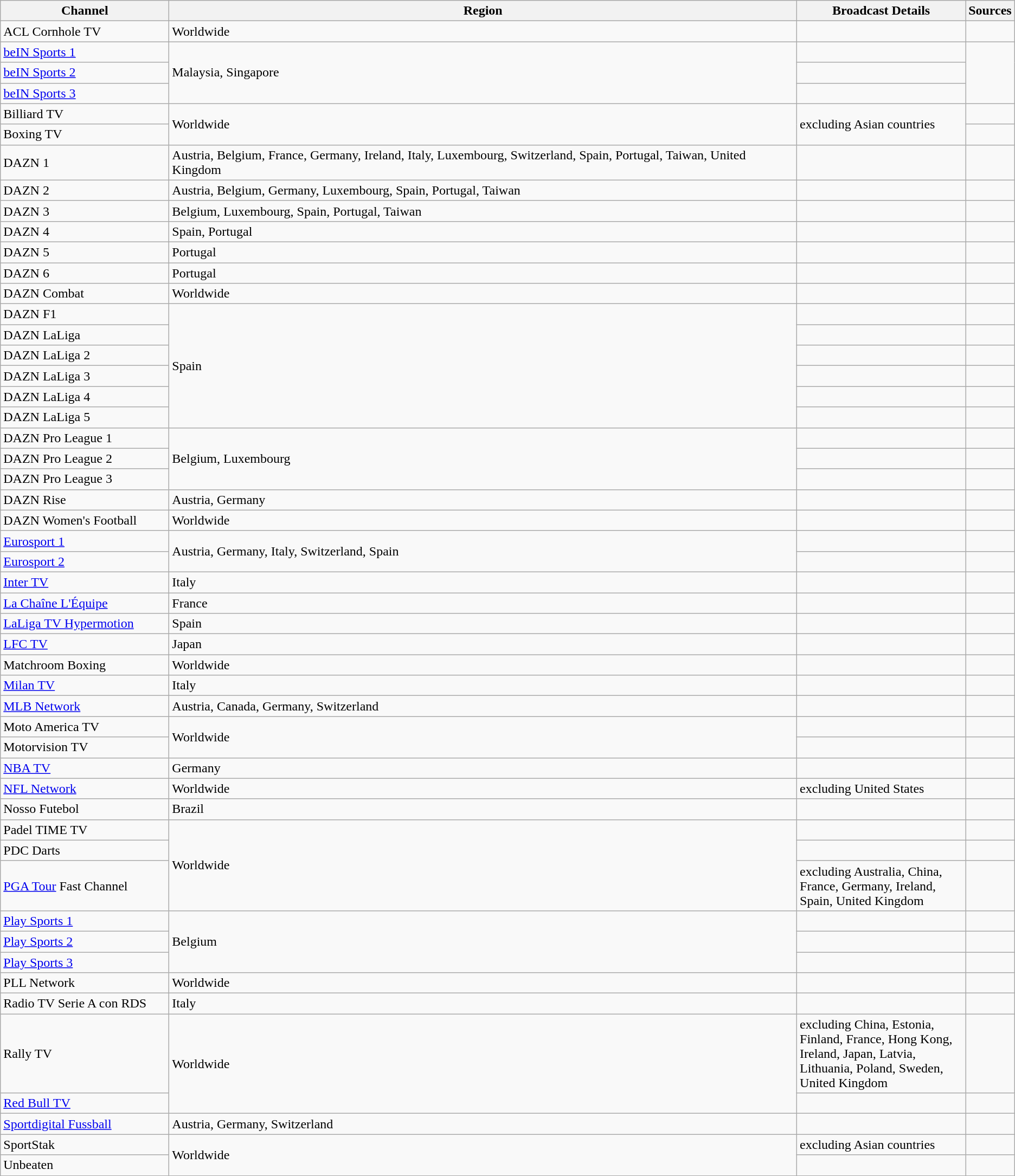<table class="wikitable">
<tr>
<th width="200">Channel</th>
<th>Region</th>
<th width="200">Broadcast Details</th>
<th>Sources</th>
</tr>
<tr>
<td>ACL Cornhole TV</td>
<td>Worldwide</td>
<td></td>
<td></td>
</tr>
<tr>
<td><a href='#'>beIN Sports 1</a></td>
<td rowspan="3">Malaysia, Singapore</td>
<td></td>
<td rowspan="3"></td>
</tr>
<tr>
<td><a href='#'>beIN Sports 2</a></td>
<td></td>
</tr>
<tr>
<td><a href='#'>beIN Sports 3</a></td>
<td></td>
</tr>
<tr>
<td>Billiard TV</td>
<td rowspan="2">Worldwide</td>
<td rowspan="2">excluding Asian countries</td>
<td></td>
</tr>
<tr>
<td>Boxing TV</td>
<td></td>
</tr>
<tr>
<td>DAZN 1</td>
<td>Austria, Belgium, France, Germany, Ireland, Italy, Luxembourg, Switzerland, Spain, Portugal, Taiwan, United Kingdom</td>
<td></td>
<td></td>
</tr>
<tr>
<td>DAZN 2</td>
<td>Austria, Belgium, Germany, Luxembourg, Spain, Portugal, Taiwan</td>
<td></td>
<td></td>
</tr>
<tr>
<td>DAZN 3</td>
<td>Belgium, Luxembourg, Spain, Portugal, Taiwan</td>
<td></td>
<td></td>
</tr>
<tr>
<td>DAZN 4</td>
<td>Spain, Portugal</td>
<td></td>
<td></td>
</tr>
<tr>
<td>DAZN 5</td>
<td>Portugal</td>
<td></td>
<td></td>
</tr>
<tr>
<td>DAZN 6</td>
<td>Portugal</td>
<td></td>
<td></td>
</tr>
<tr>
<td>DAZN Combat</td>
<td>Worldwide</td>
<td></td>
<td></td>
</tr>
<tr>
<td>DAZN F1</td>
<td rowspan="6">Spain</td>
<td></td>
<td></td>
</tr>
<tr>
<td>DAZN LaLiga</td>
<td></td>
<td></td>
</tr>
<tr>
<td>DAZN LaLiga 2</td>
<td></td>
<td></td>
</tr>
<tr>
<td>DAZN LaLiga 3</td>
<td></td>
<td></td>
</tr>
<tr>
<td>DAZN LaLiga 4</td>
<td></td>
<td></td>
</tr>
<tr>
<td>DAZN LaLiga 5</td>
<td></td>
<td></td>
</tr>
<tr>
<td>DAZN Pro League 1</td>
<td rowspan="3">Belgium, Luxembourg</td>
<td></td>
<td></td>
</tr>
<tr>
<td>DAZN Pro League 2</td>
<td></td>
<td></td>
</tr>
<tr>
<td>DAZN Pro League 3</td>
<td></td>
<td></td>
</tr>
<tr>
<td>DAZN Rise</td>
<td>Austria, Germany</td>
<td></td>
<td></td>
</tr>
<tr>
<td>DAZN Women's Football</td>
<td>Worldwide</td>
<td></td>
<td></td>
</tr>
<tr>
<td><a href='#'>Eurosport 1</a></td>
<td rowspan="2">Austria, Germany, Italy, Switzerland, Spain</td>
<td></td>
<td></td>
</tr>
<tr>
<td><a href='#'>Eurosport 2</a></td>
<td></td>
<td></td>
</tr>
<tr>
<td><a href='#'>Inter TV</a></td>
<td>Italy</td>
<td></td>
<td></td>
</tr>
<tr>
<td><a href='#'>La Chaîne L'Équipe</a></td>
<td>France</td>
<td></td>
<td></td>
</tr>
<tr>
<td><a href='#'>LaLiga TV Hypermotion</a></td>
<td>Spain</td>
<td></td>
<td></td>
</tr>
<tr>
<td><a href='#'>LFC TV</a></td>
<td>Japan</td>
<td></td>
<td></td>
</tr>
<tr>
<td>Matchroom Boxing</td>
<td>Worldwide</td>
<td></td>
<td></td>
</tr>
<tr>
<td><a href='#'>Milan TV</a></td>
<td>Italy</td>
<td></td>
<td></td>
</tr>
<tr>
<td><a href='#'>MLB Network</a></td>
<td>Austria, Canada, Germany, Switzerland</td>
<td></td>
<td></td>
</tr>
<tr>
<td>Moto America TV</td>
<td rowspan="2">Worldwide</td>
<td></td>
<td></td>
</tr>
<tr>
<td>Motorvision TV</td>
<td></td>
<td></td>
</tr>
<tr>
<td><a href='#'>NBA TV</a></td>
<td>Germany</td>
<td></td>
<td></td>
</tr>
<tr>
<td><a href='#'>NFL Network</a></td>
<td>Worldwide</td>
<td>excluding United States</td>
<td></td>
</tr>
<tr>
<td>Nosso Futebol</td>
<td>Brazil</td>
<td></td>
<td></td>
</tr>
<tr>
<td>Padel TIME TV</td>
<td rowspan="3">Worldwide</td>
<td></td>
<td></td>
</tr>
<tr>
<td>PDC Darts</td>
<td></td>
<td></td>
</tr>
<tr>
<td><a href='#'>PGA Tour</a> Fast Channel</td>
<td>excluding Australia, China, France, Germany, Ireland, Spain, United Kingdom</td>
<td></td>
</tr>
<tr>
<td><a href='#'>Play Sports 1</a></td>
<td rowspan="3">Belgium</td>
<td></td>
<td></td>
</tr>
<tr>
<td><a href='#'>Play Sports 2</a></td>
<td></td>
<td></td>
</tr>
<tr>
<td><a href='#'>Play Sports 3</a></td>
<td></td>
<td></td>
</tr>
<tr>
<td>PLL Network</td>
<td>Worldwide</td>
<td></td>
<td></td>
</tr>
<tr>
<td>Radio TV Serie A con RDS</td>
<td>Italy</td>
<td></td>
<td></td>
</tr>
<tr>
<td>Rally TV</td>
<td rowspan="2">Worldwide</td>
<td>excluding China, Estonia, Finland, France, Hong Kong, Ireland, Japan, Latvia, Lithuania, Poland, Sweden, United Kingdom</td>
<td></td>
</tr>
<tr>
<td><a href='#'>Red Bull TV</a></td>
<td></td>
<td></td>
</tr>
<tr>
<td><a href='#'>Sportdigital Fussball</a></td>
<td>Austria, Germany, Switzerland</td>
<td></td>
<td></td>
</tr>
<tr>
<td>SportStak</td>
<td rowspan="2">Worldwide</td>
<td>excluding Asian countries</td>
<td></td>
</tr>
<tr>
<td>Unbeaten</td>
<td></td>
<td></td>
</tr>
</table>
